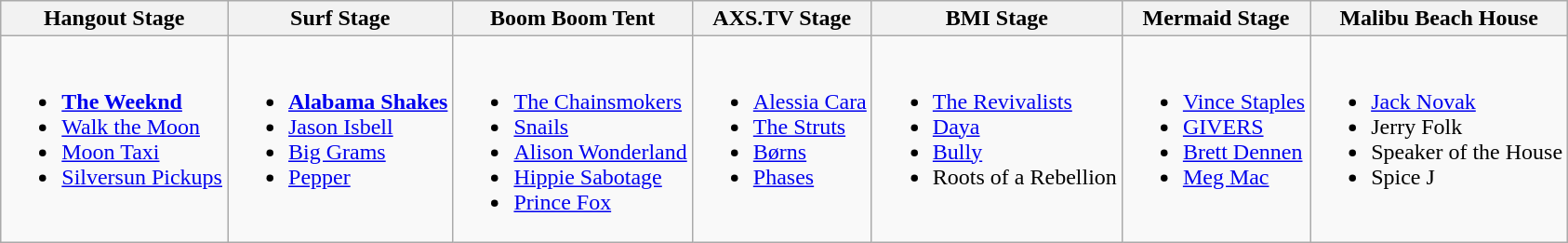<table class="wikitable">
<tr>
<th>Hangout Stage</th>
<th>Surf Stage</th>
<th>Boom Boom Tent</th>
<th>AXS.TV Stage</th>
<th>BMI Stage</th>
<th>Mermaid Stage</th>
<th>Malibu Beach House</th>
</tr>
<tr valign="top">
<td><br><ul><li><strong><a href='#'>The Weeknd</a></strong></li><li><a href='#'>Walk the Moon</a></li><li><a href='#'>Moon Taxi</a></li><li><a href='#'>Silversun Pickups</a></li></ul></td>
<td><br><ul><li><strong><a href='#'>Alabama Shakes</a></strong></li><li><a href='#'>Jason Isbell</a></li><li><a href='#'>Big Grams</a></li><li><a href='#'>Pepper</a></li></ul></td>
<td><br><ul><li><a href='#'>The Chainsmokers</a></li><li><a href='#'>Snails</a></li><li><a href='#'>Alison Wonderland</a></li><li><a href='#'>Hippie Sabotage</a></li><li><a href='#'>Prince Fox</a></li></ul></td>
<td><br><ul><li><a href='#'>Alessia Cara</a></li><li><a href='#'>The Struts</a></li><li><a href='#'>Børns</a></li><li><a href='#'>Phases</a></li></ul></td>
<td><br><ul><li><a href='#'>The Revivalists</a></li><li><a href='#'>Daya</a></li><li><a href='#'>Bully</a></li><li>Roots of a Rebellion</li></ul></td>
<td><br><ul><li><a href='#'>Vince Staples</a></li><li><a href='#'>GIVERS</a></li><li><a href='#'>Brett Dennen</a></li><li><a href='#'>Meg Mac</a></li></ul></td>
<td><br><ul><li><a href='#'>Jack Novak</a></li><li>Jerry Folk</li><li>Speaker of the House</li><li>Spice J</li></ul></td>
</tr>
</table>
